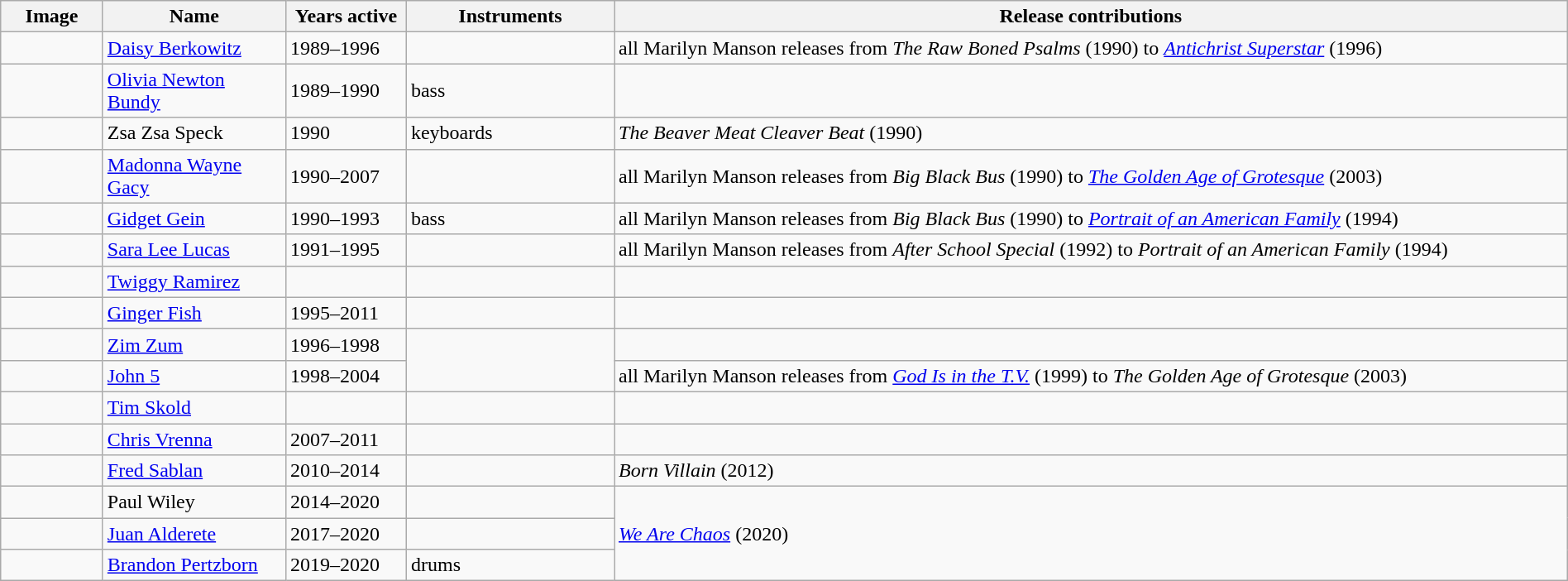<table class="wikitable" border="1" width=100%>
<tr>
<th width="75">Image</th>
<th width="140">Name </th>
<th width="90">Years active</th>
<th width="160">Instruments</th>
<th>Release contributions</th>
</tr>
<tr>
<td></td>
<td><a href='#'>Daisy Berkowitz</a><br></td>
<td>1989–1996 </td>
<td></td>
<td>all Marilyn Manson releases from <em>The Raw Boned Psalms</em> (1990) to <em><a href='#'>Antichrist Superstar</a></em> (1996)</td>
</tr>
<tr>
<td></td>
<td><a href='#'>Olivia Newton Bundy</a><br></td>
<td>1989–1990</td>
<td>bass</td>
<td></td>
</tr>
<tr>
<td></td>
<td>Zsa Zsa Speck<br></td>
<td>1990</td>
<td>keyboards</td>
<td><em>The Beaver Meat Cleaver Beat</em> (1990)</td>
</tr>
<tr>
<td></td>
<td><a href='#'>Madonna Wayne Gacy</a><br></td>
<td>1990–2007</td>
<td></td>
<td>all Marilyn Manson releases from <em>Big Black Bus</em> (1990) to <em><a href='#'>The Golden Age of Grotesque</a></em> (2003)</td>
</tr>
<tr>
<td></td>
<td><a href='#'>Gidget Gein</a><br></td>
<td>1990–1993 </td>
<td>bass</td>
<td>all Marilyn Manson releases from <em>Big Black Bus</em> (1990) to <em><a href='#'>Portrait of an American Family</a></em> (1994)</td>
</tr>
<tr>
<td></td>
<td><a href='#'>Sara Lee Lucas</a><br></td>
<td>1991–1995</td>
<td></td>
<td>all Marilyn Manson releases from <em>After School Special</em> (1992) to <em>Portrait of an American Family</em> (1994)</td>
</tr>
<tr>
<td></td>
<td><a href='#'>Twiggy Ramirez</a><br></td>
<td></td>
<td></td>
<td></td>
</tr>
<tr>
<td></td>
<td><a href='#'>Ginger Fish</a><br></td>
<td>1995–2011 </td>
<td></td>
<td></td>
</tr>
<tr>
<td></td>
<td><a href='#'>Zim Zum</a><br></td>
<td>1996–1998</td>
<td rowspan="2"></td>
<td></td>
</tr>
<tr>
<td></td>
<td><a href='#'>John 5</a><br></td>
<td>1998–2004</td>
<td>all Marilyn Manson releases from <em><a href='#'>God Is in the T.V.</a></em> (1999) to <em>The Golden Age of Grotesque</em> (2003)</td>
</tr>
<tr>
<td></td>
<td><a href='#'>Tim Skold</a></td>
<td></td>
<td></td>
<td></td>
</tr>
<tr>
<td></td>
<td><a href='#'>Chris Vrenna</a></td>
<td>2007–2011 </td>
<td></td>
<td></td>
</tr>
<tr>
<td></td>
<td><a href='#'>Fred Sablan</a></td>
<td>2010–2014</td>
<td></td>
<td><em>Born Villain</em> (2012)</td>
</tr>
<tr>
<td></td>
<td>Paul Wiley</td>
<td>2014–2020 </td>
<td></td>
<td rowspan="3"><em><a href='#'>We Are Chaos</a></em> (2020)</td>
</tr>
<tr>
<td></td>
<td><a href='#'>Juan Alderete</a></td>
<td>2017–2020 </td>
<td></td>
</tr>
<tr>
<td></td>
<td><a href='#'>Brandon Pertzborn</a></td>
<td>2019–2020</td>
<td>drums</td>
</tr>
</table>
